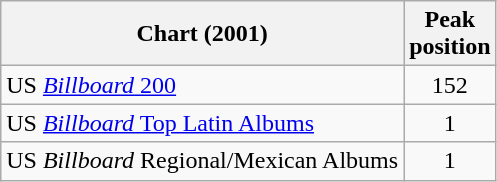<table class="wikitable">
<tr>
<th>Chart (2001)</th>
<th>Peak<br>position</th>
</tr>
<tr>
<td>US <a href='#'><em>Billboard</em> 200</a></td>
<td align="center">152</td>
</tr>
<tr>
<td>US <a href='#'><em>Billboard</em> Top Latin Albums</a></td>
<td align="center">1</td>
</tr>
<tr>
<td>US <em>Billboard</em> Regional/Mexican Albums</td>
<td align="center">1</td>
</tr>
</table>
